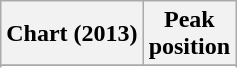<table class="wikitable sortable">
<tr>
<th>Chart (2013)</th>
<th>Peak<br>position</th>
</tr>
<tr>
</tr>
<tr>
</tr>
</table>
